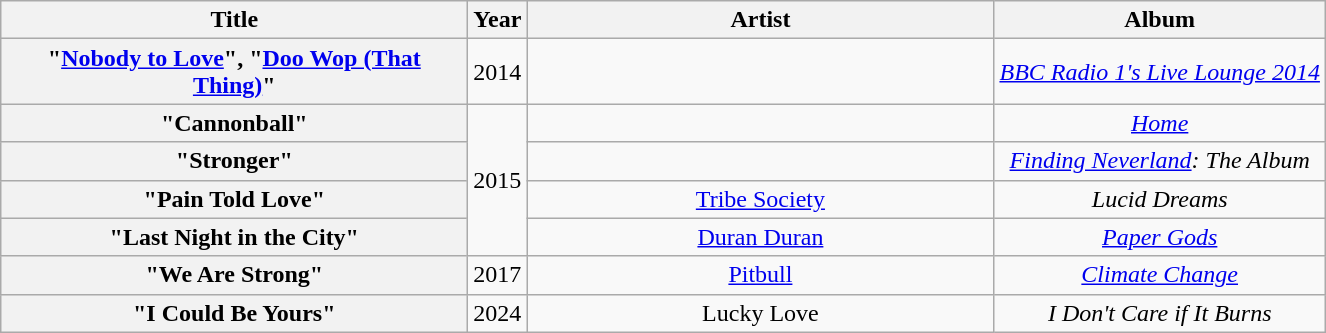<table class="wikitable plainrowheaders" style="text-align:center;">
<tr>
<th scope="col" style="width:19em;">Title</th>
<th scope="col">Year</th>
<th scope="col" style="width:19em;">Artist</th>
<th scope="col">Album</th>
</tr>
<tr>
<th scope="row">"<a href='#'>Nobody to Love</a>", "<a href='#'>Doo Wop (That Thing)</a>"</th>
<td>2014</td>
<td></td>
<td><em><a href='#'>BBC Radio 1's Live Lounge 2014</a></em></td>
</tr>
<tr>
<th scope="row">"Cannonball"</th>
<td rowspan="4">2015</td>
<td></td>
<td><em><a href='#'>Home</a></em></td>
</tr>
<tr>
<th scope="row">"Stronger"</th>
<td></td>
<td><em><a href='#'>Finding Neverland</a>: The Album</em></td>
</tr>
<tr>
<th scope="row">"Pain Told Love"</th>
<td><a href='#'>Tribe Society</a></td>
<td><em>Lucid Dreams</em></td>
</tr>
<tr>
<th scope="row">"Last Night in the City"</th>
<td><a href='#'>Duran Duran</a></td>
<td><em><a href='#'>Paper Gods</a></em></td>
</tr>
<tr>
<th scope="row">"We Are Strong"</th>
<td>2017</td>
<td><a href='#'>Pitbull</a></td>
<td><em><a href='#'>Climate Change</a></em></td>
</tr>
<tr>
<th scope="row">"I Could Be Yours"</th>
<td>2024</td>
<td>Lucky Love</td>
<td><em>I Don't Care if It Burns</em></td>
</tr>
</table>
